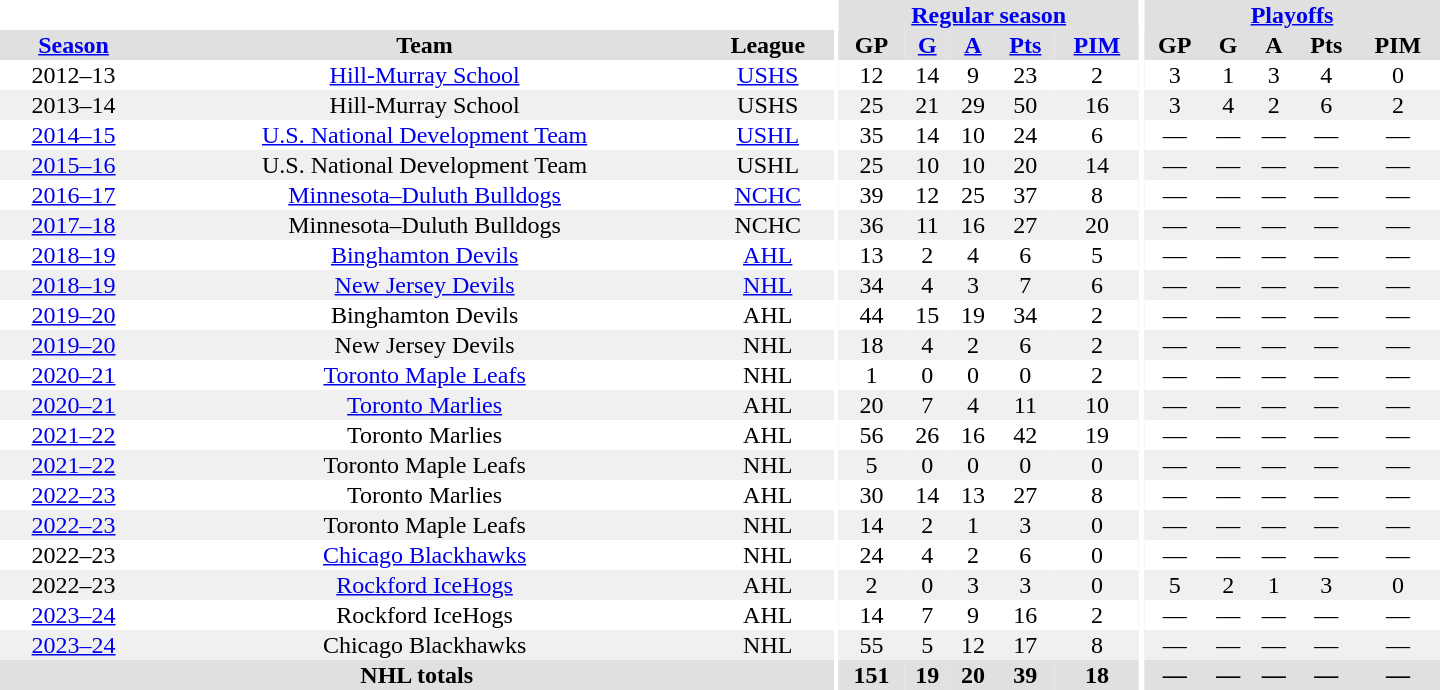<table border="0" cellpadding="1" cellspacing="0" style="text-align:center; width:60em">
<tr bgcolor="#e0e0e0">
<th colspan="3" bgcolor="#ffffff"></th>
<th rowspan="100" bgcolor="#ffffff"></th>
<th colspan="5"><a href='#'>Regular season</a></th>
<th rowspan="100" bgcolor="#ffffff"></th>
<th colspan="5"><a href='#'>Playoffs</a></th>
</tr>
<tr bgcolor="#e0e0e0">
<th><a href='#'>Season</a></th>
<th>Team</th>
<th>League</th>
<th>GP</th>
<th><a href='#'>G</a></th>
<th><a href='#'>A</a></th>
<th><a href='#'>Pts</a></th>
<th><a href='#'>PIM</a></th>
<th>GP</th>
<th>G</th>
<th>A</th>
<th>Pts</th>
<th>PIM</th>
</tr>
<tr>
<td>2012–13</td>
<td><a href='#'>Hill-Murray School</a></td>
<td><a href='#'>USHS</a></td>
<td>12</td>
<td>14</td>
<td>9</td>
<td>23</td>
<td>2</td>
<td>3</td>
<td>1</td>
<td>3</td>
<td>4</td>
<td>0</td>
</tr>
<tr bgcolor="#f0f0f0">
<td>2013–14</td>
<td>Hill-Murray School</td>
<td>USHS</td>
<td>25</td>
<td>21</td>
<td>29</td>
<td>50</td>
<td>16</td>
<td>3</td>
<td>4</td>
<td>2</td>
<td>6</td>
<td>2</td>
</tr>
<tr>
<td><a href='#'>2014–15</a></td>
<td><a href='#'>U.S. National Development Team</a></td>
<td><a href='#'>USHL</a></td>
<td>35</td>
<td>14</td>
<td>10</td>
<td>24</td>
<td>6</td>
<td>—</td>
<td>—</td>
<td>—</td>
<td>—</td>
<td>—</td>
</tr>
<tr bgcolor="#f0f0f0">
<td><a href='#'>2015–16</a></td>
<td>U.S. National Development Team</td>
<td>USHL</td>
<td>25</td>
<td>10</td>
<td>10</td>
<td>20</td>
<td>14</td>
<td>—</td>
<td>—</td>
<td>—</td>
<td>—</td>
<td>—</td>
</tr>
<tr>
<td><a href='#'>2016–17</a></td>
<td><a href='#'>Minnesota–Duluth Bulldogs</a></td>
<td><a href='#'>NCHC</a></td>
<td>39</td>
<td>12</td>
<td>25</td>
<td>37</td>
<td>8</td>
<td>—</td>
<td>—</td>
<td>—</td>
<td>—</td>
<td>—</td>
</tr>
<tr bgcolor="#f0f0f0">
<td><a href='#'>2017–18</a></td>
<td>Minnesota–Duluth Bulldogs</td>
<td>NCHC</td>
<td>36</td>
<td>11</td>
<td>16</td>
<td>27</td>
<td>20</td>
<td>—</td>
<td>—</td>
<td>—</td>
<td>—</td>
<td>—</td>
</tr>
<tr>
<td><a href='#'>2018–19</a></td>
<td><a href='#'>Binghamton Devils</a></td>
<td><a href='#'>AHL</a></td>
<td>13</td>
<td>2</td>
<td>4</td>
<td>6</td>
<td>5</td>
<td>—</td>
<td>—</td>
<td>—</td>
<td>—</td>
<td>—</td>
</tr>
<tr bgcolor="#f0f0f0">
<td><a href='#'>2018–19</a></td>
<td><a href='#'>New Jersey Devils</a></td>
<td><a href='#'>NHL</a></td>
<td>34</td>
<td>4</td>
<td>3</td>
<td>7</td>
<td>6</td>
<td>—</td>
<td>—</td>
<td>—</td>
<td>—</td>
<td>—</td>
</tr>
<tr>
<td><a href='#'>2019–20</a></td>
<td>Binghamton Devils</td>
<td>AHL</td>
<td>44</td>
<td>15</td>
<td>19</td>
<td>34</td>
<td>2</td>
<td>—</td>
<td>—</td>
<td>—</td>
<td>—</td>
<td>—</td>
</tr>
<tr bgcolor="#f0f0f0">
<td><a href='#'>2019–20</a></td>
<td>New Jersey Devils</td>
<td>NHL</td>
<td>18</td>
<td>4</td>
<td>2</td>
<td>6</td>
<td>2</td>
<td>—</td>
<td>—</td>
<td>—</td>
<td>—</td>
<td>—</td>
</tr>
<tr>
<td><a href='#'>2020–21</a></td>
<td><a href='#'>Toronto Maple Leafs</a></td>
<td>NHL</td>
<td>1</td>
<td>0</td>
<td>0</td>
<td>0</td>
<td>2</td>
<td>—</td>
<td>—</td>
<td>—</td>
<td>—</td>
<td>—</td>
</tr>
<tr bgcolor="#f0f0f0">
<td><a href='#'>2020–21</a></td>
<td><a href='#'>Toronto Marlies</a></td>
<td>AHL</td>
<td>20</td>
<td>7</td>
<td>4</td>
<td>11</td>
<td>10</td>
<td>—</td>
<td>—</td>
<td>—</td>
<td>—</td>
<td>—</td>
</tr>
<tr>
<td><a href='#'>2021–22</a></td>
<td>Toronto Marlies</td>
<td>AHL</td>
<td>56</td>
<td>26</td>
<td>16</td>
<td>42</td>
<td>19</td>
<td>—</td>
<td>—</td>
<td>—</td>
<td>—</td>
<td>—</td>
</tr>
<tr bgcolor="#f0f0f0">
<td><a href='#'>2021–22</a></td>
<td>Toronto Maple Leafs</td>
<td>NHL</td>
<td>5</td>
<td>0</td>
<td>0</td>
<td>0</td>
<td>0</td>
<td>—</td>
<td>—</td>
<td>—</td>
<td>—</td>
<td>—</td>
</tr>
<tr>
<td><a href='#'>2022–23</a></td>
<td>Toronto Marlies</td>
<td>AHL</td>
<td>30</td>
<td>14</td>
<td>13</td>
<td>27</td>
<td>8</td>
<td>—</td>
<td>—</td>
<td>—</td>
<td>—</td>
<td>—</td>
</tr>
<tr bgcolor="#f0f0f0">
<td><a href='#'>2022–23</a></td>
<td>Toronto Maple Leafs</td>
<td>NHL</td>
<td>14</td>
<td>2</td>
<td>1</td>
<td>3</td>
<td>0</td>
<td>—</td>
<td>—</td>
<td>—</td>
<td>—</td>
<td>—</td>
</tr>
<tr>
<td>2022–23</td>
<td><a href='#'>Chicago Blackhawks</a></td>
<td>NHL</td>
<td>24</td>
<td>4</td>
<td>2</td>
<td>6</td>
<td>0</td>
<td>—</td>
<td>—</td>
<td>—</td>
<td>—</td>
<td>—</td>
</tr>
<tr bgcolor="#f0f0f0">
<td>2022–23</td>
<td><a href='#'>Rockford IceHogs</a></td>
<td>AHL</td>
<td>2</td>
<td>0</td>
<td>3</td>
<td>3</td>
<td>0</td>
<td>5</td>
<td>2</td>
<td>1</td>
<td>3</td>
<td>0</td>
</tr>
<tr>
<td><a href='#'>2023–24</a></td>
<td>Rockford IceHogs</td>
<td>AHL</td>
<td>14</td>
<td>7</td>
<td>9</td>
<td>16</td>
<td>2</td>
<td>—</td>
<td>—</td>
<td>—</td>
<td>—</td>
<td>—</td>
</tr>
<tr bgcolor="#f0f0f0">
<td><a href='#'>2023–24</a></td>
<td>Chicago Blackhawks</td>
<td>NHL</td>
<td>55</td>
<td>5</td>
<td>12</td>
<td>17</td>
<td>8</td>
<td>—</td>
<td>—</td>
<td>—</td>
<td>—</td>
<td>—</td>
</tr>
<tr bgcolor="#e0e0e0">
<th colspan="3">NHL totals</th>
<th>151</th>
<th>19</th>
<th>20</th>
<th>39</th>
<th>18</th>
<th>—</th>
<th>—</th>
<th>—</th>
<th>—</th>
<th>—</th>
</tr>
</table>
